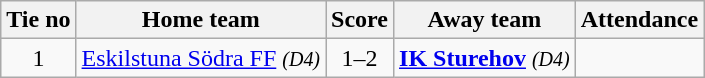<table class="wikitable" style="text-align:center">
<tr>
<th style= width="40px">Tie no</th>
<th style= width="150px">Home team</th>
<th style= width="60px">Score</th>
<th style= width="150px">Away team</th>
<th style= width="30px">Attendance</th>
</tr>
<tr>
<td>1</td>
<td><a href='#'>Eskilstuna Södra FF</a> <em><small>(D4)</small></em></td>
<td>1–2</td>
<td><strong><a href='#'>IK Sturehov</a></strong> <em><small>(D4)</small></em></td>
<td></td>
</tr>
</table>
